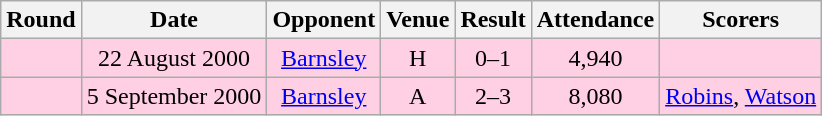<table class="wikitable sortable" style="text-align:center">
<tr>
<th>Round</th>
<th>Date</th>
<th>Opponent</th>
<th>Venue</th>
<th>Result</th>
<th>Attendance</th>
<th>Scorers</th>
</tr>
<tr style="background: #ffd0e3;">
<td></td>
<td>22 August 2000</td>
<td><a href='#'>Barnsley</a></td>
<td>H</td>
<td>0–1</td>
<td>4,940</td>
<td></td>
</tr>
<tr style="background: #ffd0e3;">
<td></td>
<td>5 September 2000</td>
<td><a href='#'>Barnsley</a></td>
<td>A</td>
<td>2–3</td>
<td>8,080</td>
<td><a href='#'>Robins</a>, <a href='#'>Watson</a></td>
</tr>
</table>
